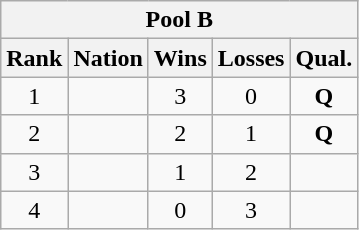<table class="wikitable" style="text-align:center">
<tr>
<th colspan=5 align=center><strong>Pool B</strong></th>
</tr>
<tr>
<th>Rank</th>
<th>Nation</th>
<th>Wins</th>
<th>Losses</th>
<th>Qual.</th>
</tr>
<tr>
<td>1</td>
<td align=left></td>
<td>3</td>
<td>0</td>
<td><strong>Q</strong></td>
</tr>
<tr>
<td>2</td>
<td align=left></td>
<td>2</td>
<td>1</td>
<td><strong>Q</strong></td>
</tr>
<tr>
<td>3</td>
<td align=left></td>
<td>1</td>
<td>2</td>
<td></td>
</tr>
<tr>
<td>4</td>
<td align=left></td>
<td>0</td>
<td>3</td>
<td></td>
</tr>
</table>
